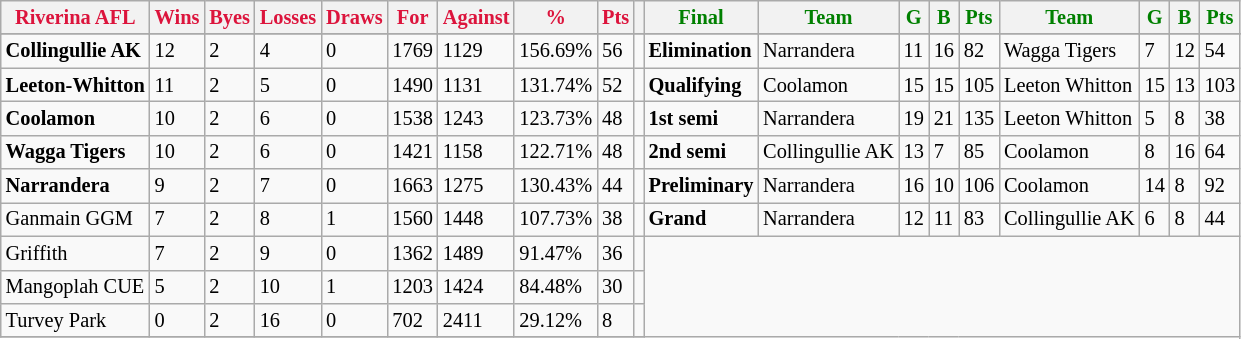<table class="wikitable" style="font-size: 85%; text-align: left">
<tr>
<th style="color:crimson">Riverina AFL</th>
<th style="color:crimson">Wins</th>
<th style="color:crimson">Byes</th>
<th style="color:crimson">Losses</th>
<th style="color:crimson">Draws</th>
<th style="color:crimson">For</th>
<th style="color:crimson">Against</th>
<th style="color:crimson">%</th>
<th style="color:crimson">Pts</th>
<th></th>
<th style="color:green">Final</th>
<th style="color:green">Team</th>
<th style="color:green">G</th>
<th style="color:green">B</th>
<th style="color:green">Pts</th>
<th style="color:green">Team</th>
<th style="color:green">G</th>
<th style="color:green">B</th>
<th style="color:green">Pts</th>
</tr>
<tr>
</tr>
<tr>
</tr>
<tr>
<td><strong>	Collingullie AK	</strong></td>
<td>12</td>
<td>2</td>
<td>4</td>
<td>0</td>
<td>1769</td>
<td>1129</td>
<td>156.69%</td>
<td>56</td>
<td></td>
<td><strong>Elimination</strong></td>
<td>Narrandera</td>
<td>11</td>
<td>16</td>
<td>82</td>
<td>Wagga Tigers</td>
<td>7</td>
<td>12</td>
<td>54</td>
</tr>
<tr>
<td><strong>	Leeton-Whitton	</strong></td>
<td>11</td>
<td>2</td>
<td>5</td>
<td>0</td>
<td>1490</td>
<td>1131</td>
<td>131.74%</td>
<td>52</td>
<td></td>
<td><strong>Qualifying</strong></td>
<td>Coolamon</td>
<td>15</td>
<td>15</td>
<td>105</td>
<td>Leeton Whitton</td>
<td>15</td>
<td>13</td>
<td>103</td>
</tr>
<tr>
<td><strong>	Coolamon	</strong></td>
<td>10</td>
<td>2</td>
<td>6</td>
<td>0</td>
<td>1538</td>
<td>1243</td>
<td>123.73%</td>
<td>48</td>
<td></td>
<td><strong>1st semi</strong></td>
<td>Narrandera</td>
<td>19</td>
<td>21</td>
<td>135</td>
<td>Leeton Whitton</td>
<td>5</td>
<td>8</td>
<td>38</td>
</tr>
<tr>
<td><strong>	Wagga Tigers	</strong></td>
<td>10</td>
<td>2</td>
<td>6</td>
<td>0</td>
<td>1421</td>
<td>1158</td>
<td>122.71%</td>
<td>48</td>
<td></td>
<td><strong>2nd semi</strong></td>
<td>Collingullie AK</td>
<td>13</td>
<td>7</td>
<td>85</td>
<td>Coolamon</td>
<td>8</td>
<td>16</td>
<td>64</td>
</tr>
<tr>
<td><strong>	Narrandera	</strong></td>
<td>9</td>
<td>2</td>
<td>7</td>
<td>0</td>
<td>1663</td>
<td>1275</td>
<td>130.43%</td>
<td>44</td>
<td></td>
<td><strong>Preliminary</strong></td>
<td>Narrandera</td>
<td>16</td>
<td>10</td>
<td>106</td>
<td>Coolamon</td>
<td>14</td>
<td>8</td>
<td>92</td>
</tr>
<tr>
<td>Ganmain GGM</td>
<td>7</td>
<td>2</td>
<td>8</td>
<td>1</td>
<td>1560</td>
<td>1448</td>
<td>107.73%</td>
<td>38</td>
<td></td>
<td><strong>Grand</strong></td>
<td>Narrandera</td>
<td>12</td>
<td>11</td>
<td>83</td>
<td>Collingullie AK</td>
<td>6</td>
<td>8</td>
<td>44</td>
</tr>
<tr>
<td>Griffith</td>
<td>7</td>
<td>2</td>
<td>9</td>
<td>0</td>
<td>1362</td>
<td>1489</td>
<td>91.47%</td>
<td>36</td>
<td></td>
</tr>
<tr>
<td>Mangoplah CUE</td>
<td>5</td>
<td>2</td>
<td>10</td>
<td>1</td>
<td>1203</td>
<td>1424</td>
<td>84.48%</td>
<td>30</td>
<td></td>
</tr>
<tr>
<td>Turvey Park</td>
<td>0</td>
<td>2</td>
<td>16</td>
<td>0</td>
<td>702</td>
<td>2411</td>
<td>29.12%</td>
<td>8</td>
<td></td>
</tr>
<tr>
</tr>
</table>
